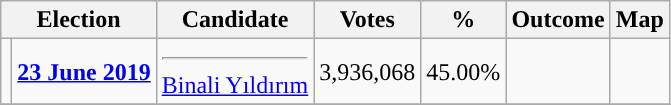<table class="wikitable" text-align:center;">
<tr>
<th colspan=2>Election</th>
<th>Candidate</th>
<th>Votes</th>
<th>%</th>
<th>Outcome</th>
<th>Map</th>
</tr>
<tr>
<td style="background:"></td>
<td><strong><a href='#'>23 June 2019</a></strong></td>
<td><hr><a href='#'>Binali Yıldırım</a></td>
<td>3,936,068</td>
<td>45.00%</td>
<td></td>
<td></td>
</tr>
<tr>
</tr>
</table>
